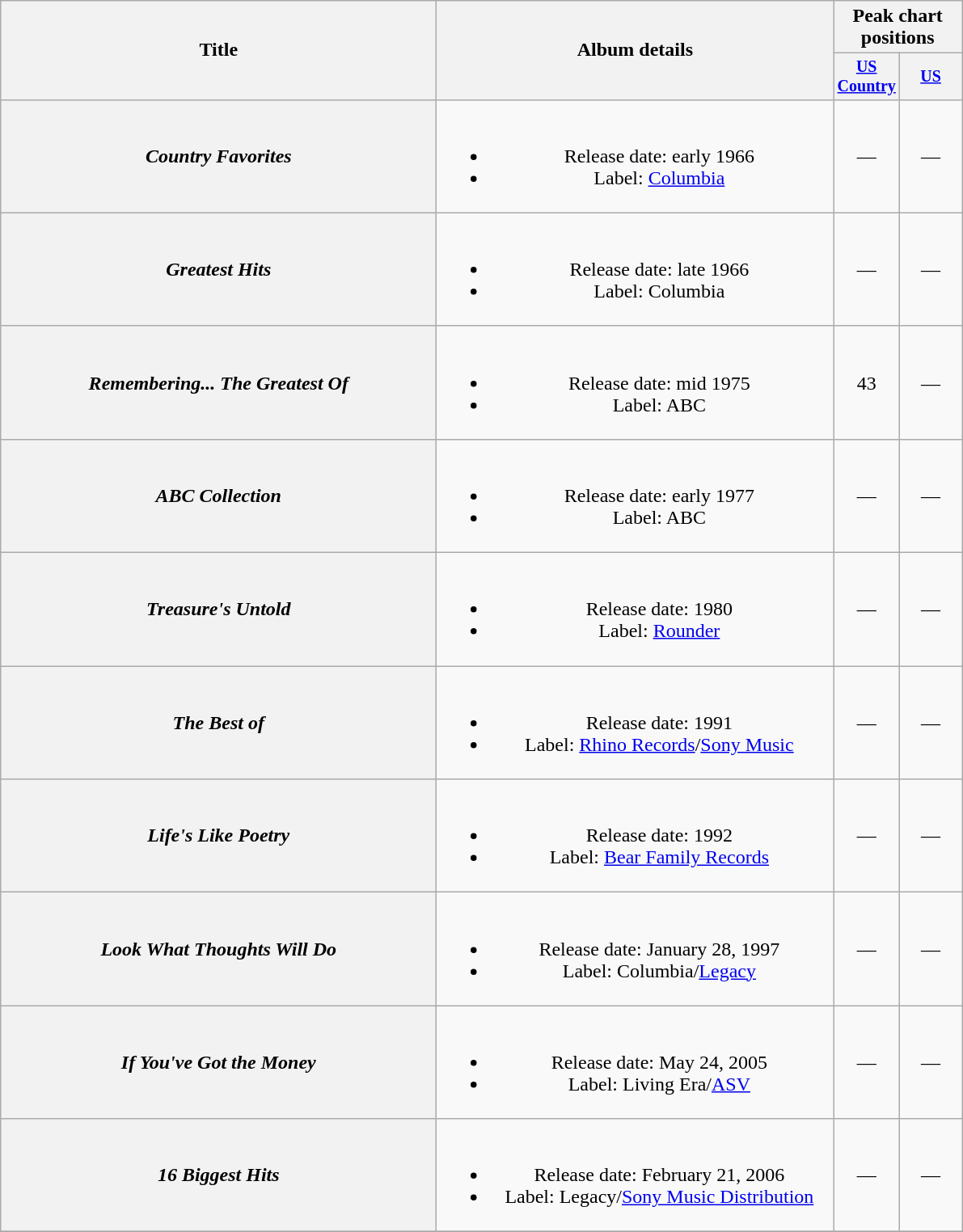<table class="wikitable plainrowheaders" style="text-align:center;">
<tr>
<th rowspan="2" style="width:22em;">Title</th>
<th rowspan="2" style="width:20em;">Album details</th>
<th colspan="2">Peak chart<br>positions</th>
</tr>
<tr style="font-size:smaller;">
<th width="45"><a href='#'>US Country</a></th>
<th width="45"><a href='#'>US</a></th>
</tr>
<tr>
<th scope="row"><em>Country Favorites</em></th>
<td><br><ul><li>Release date: early 1966</li><li>Label: <a href='#'>Columbia</a></li></ul></td>
<td>—</td>
<td>—</td>
</tr>
<tr>
<th scope="row"><em>Greatest Hits</em></th>
<td><br><ul><li>Release date: late 1966</li><li>Label: Columbia</li></ul></td>
<td>—</td>
<td>—</td>
</tr>
<tr>
<th scope="row"><em>Remembering... The Greatest Of</em></th>
<td><br><ul><li>Release date: mid 1975</li><li>Label: ABC</li></ul></td>
<td>43</td>
<td>—</td>
</tr>
<tr>
<th scope="row"><em>ABC Collection</em></th>
<td><br><ul><li>Release date: early 1977</li><li>Label: ABC</li></ul></td>
<td>—</td>
<td>—</td>
</tr>
<tr>
<th scope="row"><em>Treasure's Untold</em></th>
<td><br><ul><li>Release date: 1980</li><li>Label: <a href='#'>Rounder</a></li></ul></td>
<td>—</td>
<td>—</td>
</tr>
<tr>
<th scope="row"><em>The Best of</em></th>
<td><br><ul><li>Release date: 1991</li><li>Label: <a href='#'>Rhino Records</a>/<a href='#'>Sony Music</a></li></ul></td>
<td>—</td>
<td>—</td>
</tr>
<tr>
<th scope="row"><em>Life's Like Poetry</em></th>
<td><br><ul><li>Release date: 1992</li><li>Label: <a href='#'>Bear Family Records</a></li></ul></td>
<td>—</td>
<td>—</td>
</tr>
<tr>
<th scope="row"><em>Look What Thoughts Will Do</em></th>
<td><br><ul><li>Release date: January 28, 1997</li><li>Label: Columbia/<a href='#'>Legacy</a></li></ul></td>
<td>—</td>
<td>—</td>
</tr>
<tr>
<th scope="row"><em>If You've Got the Money</em></th>
<td><br><ul><li>Release date: May 24, 2005</li><li>Label: Living Era/<a href='#'>ASV</a></li></ul></td>
<td>—</td>
<td>—</td>
</tr>
<tr>
<th scope="row"><em>16 Biggest Hits</em></th>
<td><br><ul><li>Release date: February 21, 2006</li><li>Label: Legacy/<a href='#'>Sony Music Distribution</a></li></ul></td>
<td>—</td>
<td>—</td>
</tr>
<tr>
</tr>
</table>
